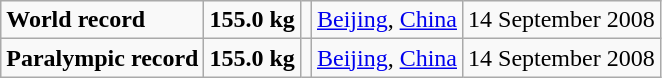<table class="wikitable">
<tr>
<td><strong>World record</strong></td>
<td><strong>155.0 kg</strong></td>
<td></td>
<td><a href='#'>Beijing</a>, <a href='#'>China</a></td>
<td>14 September 2008</td>
</tr>
<tr>
<td><strong>Paralympic record</strong></td>
<td><strong>155.0 kg</strong></td>
<td></td>
<td><a href='#'>Beijing</a>, <a href='#'>China</a></td>
<td>14 September 2008</td>
</tr>
</table>
